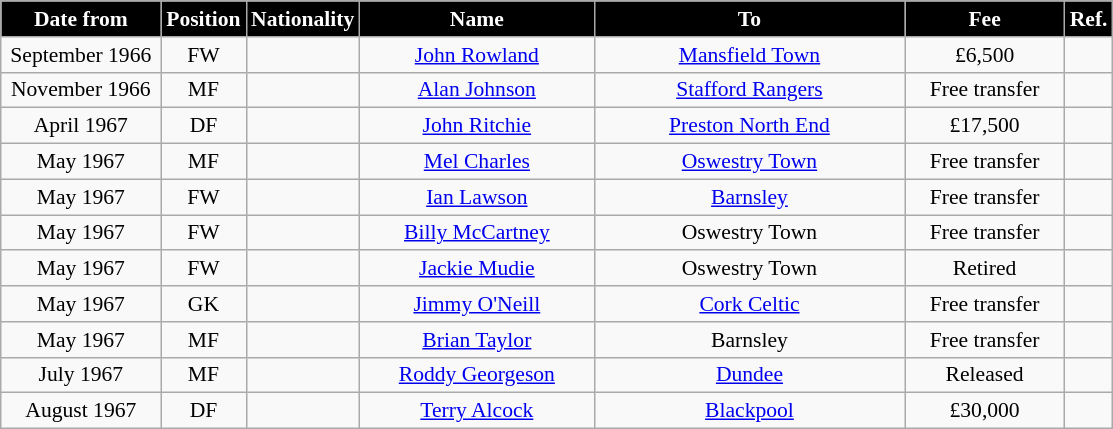<table class="wikitable" style="text-align:center; font-size:90%; ">
<tr>
<th style="background:#000000; color:white; width:100px;">Date from</th>
<th style="background:#000000; color:white; width:50px;">Position</th>
<th style="background:#000000; color:white; width:50px;">Nationality</th>
<th style="background:#000000; color:white; width:150px;">Name</th>
<th style="background:#000000; color:white; width:200px;">To</th>
<th style="background:#000000; color:white; width:100px;">Fee</th>
<th style="background:#000000; color:white; width:25px;">Ref.</th>
</tr>
<tr>
<td>September 1966</td>
<td>FW</td>
<td></td>
<td><a href='#'>John Rowland</a></td>
<td><a href='#'>Mansfield Town</a></td>
<td>£6,500</td>
<td></td>
</tr>
<tr>
<td>November 1966</td>
<td>MF</td>
<td></td>
<td><a href='#'>Alan Johnson</a></td>
<td><a href='#'>Stafford Rangers</a></td>
<td>Free transfer</td>
<td></td>
</tr>
<tr>
<td>April 1967</td>
<td>DF</td>
<td></td>
<td><a href='#'>John Ritchie</a></td>
<td><a href='#'>Preston North End</a></td>
<td>£17,500</td>
<td></td>
</tr>
<tr>
<td>May 1967</td>
<td>MF</td>
<td></td>
<td><a href='#'>Mel Charles</a></td>
<td> <a href='#'>Oswestry Town</a></td>
<td>Free transfer</td>
<td></td>
</tr>
<tr>
<td>May 1967</td>
<td>FW</td>
<td></td>
<td><a href='#'>Ian Lawson</a></td>
<td><a href='#'>Barnsley</a></td>
<td>Free transfer</td>
<td></td>
</tr>
<tr>
<td>May 1967</td>
<td>FW</td>
<td></td>
<td><a href='#'>Billy McCartney</a></td>
<td> Oswestry Town</td>
<td>Free transfer</td>
<td></td>
</tr>
<tr>
<td>May 1967</td>
<td>FW</td>
<td></td>
<td><a href='#'>Jackie Mudie</a></td>
<td> Oswestry Town</td>
<td>Retired</td>
<td></td>
</tr>
<tr>
<td>May 1967</td>
<td>GK</td>
<td></td>
<td><a href='#'>Jimmy O'Neill</a></td>
<td> <a href='#'>Cork Celtic</a></td>
<td>Free transfer</td>
<td></td>
</tr>
<tr>
<td>May 1967</td>
<td>MF</td>
<td></td>
<td><a href='#'>Brian Taylor</a></td>
<td>Barnsley</td>
<td>Free transfer</td>
<td></td>
</tr>
<tr>
<td>July 1967</td>
<td>MF</td>
<td></td>
<td><a href='#'>Roddy Georgeson</a></td>
<td> <a href='#'>Dundee</a></td>
<td>Released</td>
<td></td>
</tr>
<tr>
<td>August 1967</td>
<td>DF</td>
<td></td>
<td><a href='#'>Terry Alcock</a></td>
<td><a href='#'>Blackpool</a></td>
<td>£30,000</td>
<td></td>
</tr>
</table>
